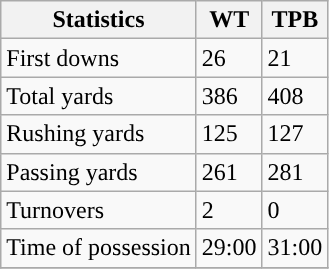<table class="wikitable" style="float: left;">
<tr>
<th>Statistics</th>
<th>WT</th>
<th>TPB</th>
</tr>
<tr>
<td>First downs</td>
<td>26</td>
<td>21</td>
</tr>
<tr>
<td>Total yards</td>
<td>386</td>
<td>408</td>
</tr>
<tr>
<td>Rushing yards</td>
<td>125</td>
<td>127</td>
</tr>
<tr>
<td>Passing yards</td>
<td>261</td>
<td>281</td>
</tr>
<tr>
<td>Turnovers</td>
<td>2</td>
<td>0</td>
</tr>
<tr>
<td>Time of possession</td>
<td>29:00</td>
<td>31:00</td>
</tr>
<tr>
</tr>
</table>
